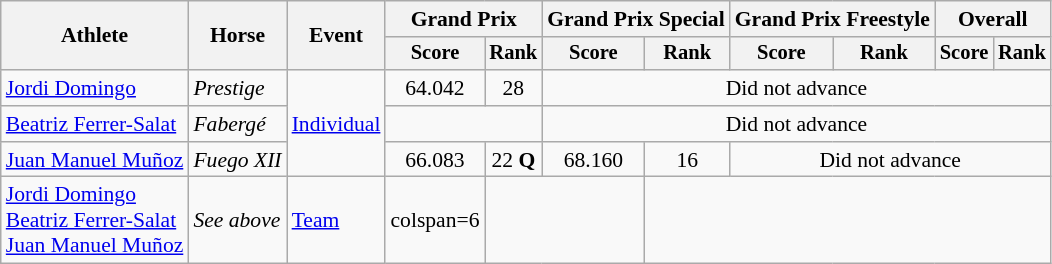<table class=wikitable style="font-size:90%">
<tr>
<th rowspan="2">Athlete</th>
<th rowspan="2">Horse</th>
<th rowspan="2">Event</th>
<th colspan="2">Grand Prix</th>
<th colspan="2">Grand Prix Special</th>
<th colspan="2">Grand Prix Freestyle</th>
<th colspan="2">Overall</th>
</tr>
<tr style="font-size:95%">
<th>Score</th>
<th>Rank</th>
<th>Score</th>
<th>Rank</th>
<th>Score</th>
<th>Rank</th>
<th>Score</th>
<th>Rank</th>
</tr>
<tr align=center>
<td align=left><a href='#'>Jordi Domingo</a></td>
<td align=left><em>Prestige</em></td>
<td align=left rowspan=3><a href='#'>Individual</a></td>
<td>64.042</td>
<td>28</td>
<td colspan=6>Did not advance</td>
</tr>
<tr align=center>
<td align=left><a href='#'>Beatriz Ferrer-Salat</a></td>
<td align=left><em>Fabergé</em></td>
<td colspan=2></td>
<td colspan=6>Did not advance</td>
</tr>
<tr align=center>
<td align=left><a href='#'>Juan Manuel Muñoz</a></td>
<td align=left><em>Fuego XII</em></td>
<td>66.083</td>
<td>22 <strong>Q</strong></td>
<td>68.160</td>
<td>16</td>
<td colspan=4>Did not advance</td>
</tr>
<tr align=center>
<td align=left><a href='#'>Jordi Domingo</a><br><a href='#'>Beatriz Ferrer-Salat</a><br><a href='#'>Juan Manuel Muñoz</a></td>
<td align=left><em>See above</em></td>
<td align=left><a href='#'>Team</a></td>
<td>colspan=6 </td>
<td colspan=2></td>
</tr>
</table>
